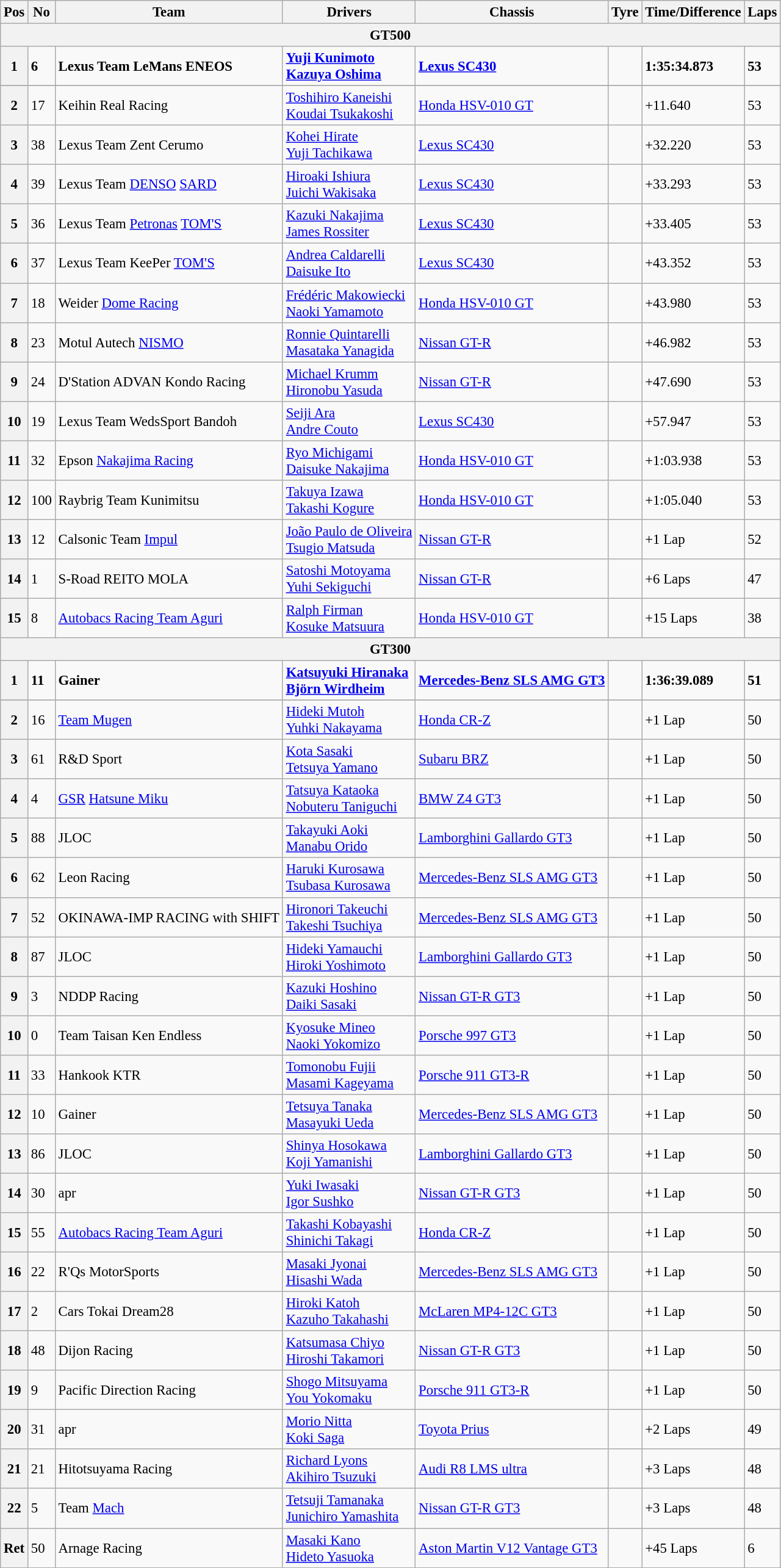<table class="wikitable" style="font-size: 95%;">
<tr>
<th>Pos</th>
<th>No</th>
<th>Team</th>
<th>Drivers</th>
<th>Chassis</th>
<th>Tyre</th>
<th>Time/Difference</th>
<th>Laps</th>
</tr>
<tr>
<th colspan=8><strong>GT500</strong></th>
</tr>
<tr style="font-weight:bold">
<th>1</th>
<td>6</td>
<td>Lexus Team LeMans ENEOS</td>
<td> <a href='#'>Yuji Kunimoto</a><br> <a href='#'>Kazuya Oshima</a></td>
<td><a href='#'>Lexus SC430</a></td>
<td></td>
<td>1:35:34.873</td>
<td>53</td>
</tr>
<tr style="font-weight:bold">
</tr>
<tr>
<th>2</th>
<td>17</td>
<td>Keihin Real Racing</td>
<td> <a href='#'>Toshihiro Kaneishi</a><br> <a href='#'>Koudai Tsukakoshi</a></td>
<td><a href='#'>Honda HSV-010 GT</a></td>
<td></td>
<td>+11.640</td>
<td>53</td>
</tr>
<tr>
<th>3</th>
<td>38</td>
<td>Lexus Team Zent Cerumo</td>
<td> <a href='#'>Kohei Hirate</a><br> <a href='#'>Yuji Tachikawa</a></td>
<td><a href='#'>Lexus SC430</a></td>
<td></td>
<td>+32.220</td>
<td>53</td>
</tr>
<tr>
<th>4</th>
<td>39</td>
<td>Lexus Team <a href='#'>DENSO</a> <a href='#'>SARD</a></td>
<td> <a href='#'>Hiroaki Ishiura</a><br> <a href='#'>Juichi Wakisaka</a></td>
<td><a href='#'>Lexus SC430</a></td>
<td></td>
<td>+33.293</td>
<td>53</td>
</tr>
<tr>
<th>5</th>
<td>36</td>
<td>Lexus Team <a href='#'>Petronas</a> <a href='#'>TOM'S</a></td>
<td> <a href='#'>Kazuki Nakajima</a><br> <a href='#'>James Rossiter</a></td>
<td><a href='#'>Lexus SC430</a></td>
<td></td>
<td>+33.405</td>
<td>53</td>
</tr>
<tr>
<th>6</th>
<td>37</td>
<td>Lexus Team KeePer <a href='#'>TOM'S</a></td>
<td> <a href='#'>Andrea Caldarelli</a><br> <a href='#'>Daisuke Ito</a></td>
<td><a href='#'>Lexus SC430</a></td>
<td></td>
<td>+43.352</td>
<td>53</td>
</tr>
<tr>
<th>7</th>
<td>18</td>
<td>Weider <a href='#'>Dome Racing</a></td>
<td> <a href='#'>Frédéric Makowiecki</a><br> <a href='#'>Naoki Yamamoto</a></td>
<td><a href='#'>Honda HSV-010 GT</a></td>
<td></td>
<td>+43.980</td>
<td>53</td>
</tr>
<tr>
<th>8</th>
<td>23</td>
<td>Motul Autech <a href='#'>NISMO</a></td>
<td> <a href='#'>Ronnie Quintarelli</a><br> <a href='#'>Masataka Yanagida</a></td>
<td><a href='#'>Nissan GT-R</a></td>
<td></td>
<td>+46.982</td>
<td>53</td>
</tr>
<tr>
<th>9</th>
<td>24</td>
<td>D'Station ADVAN Kondo Racing</td>
<td> <a href='#'>Michael Krumm</a><br> <a href='#'>Hironobu Yasuda</a></td>
<td><a href='#'>Nissan GT-R</a></td>
<td></td>
<td>+47.690</td>
<td>53</td>
</tr>
<tr>
<th>10</th>
<td>19</td>
<td>Lexus Team WedsSport Bandoh</td>
<td> <a href='#'>Seiji Ara</a><br> <a href='#'>Andre Couto</a></td>
<td><a href='#'>Lexus SC430</a></td>
<td></td>
<td>+57.947</td>
<td>53</td>
</tr>
<tr>
<th>11</th>
<td>32</td>
<td>Epson <a href='#'>Nakajima Racing</a></td>
<td> <a href='#'>Ryo Michigami</a><br> <a href='#'>Daisuke Nakajima</a></td>
<td><a href='#'>Honda HSV-010 GT</a></td>
<td></td>
<td>+1:03.938</td>
<td>53</td>
</tr>
<tr>
<th>12</th>
<td>100</td>
<td>Raybrig Team Kunimitsu</td>
<td> <a href='#'>Takuya Izawa</a><br> <a href='#'>Takashi Kogure</a></td>
<td><a href='#'>Honda HSV-010 GT</a></td>
<td></td>
<td>+1:05.040</td>
<td>53</td>
</tr>
<tr>
<th>13</th>
<td>12</td>
<td>Calsonic Team <a href='#'>Impul</a></td>
<td> <a href='#'>João Paulo de Oliveira</a><br> <a href='#'>Tsugio Matsuda</a></td>
<td><a href='#'>Nissan GT-R</a></td>
<td></td>
<td>+1 Lap</td>
<td>52</td>
</tr>
<tr>
<th>14</th>
<td>1</td>
<td>S-Road REITO MOLA</td>
<td> <a href='#'>Satoshi Motoyama</a><br> <a href='#'>Yuhi Sekiguchi</a></td>
<td><a href='#'>Nissan GT-R</a></td>
<td></td>
<td>+6 Laps</td>
<td>47</td>
</tr>
<tr>
<th>15</th>
<td>8</td>
<td><a href='#'>Autobacs Racing Team Aguri</a></td>
<td> <a href='#'>Ralph Firman</a><br> <a href='#'>Kosuke Matsuura</a></td>
<td><a href='#'>Honda HSV-010 GT</a></td>
<td></td>
<td>+15 Laps</td>
<td>38</td>
</tr>
<tr>
<th colspan=8><strong>GT300</strong></th>
</tr>
<tr style="font-weight:bold">
<th>1</th>
<td>11</td>
<td>Gainer</td>
<td> <a href='#'>Katsuyuki Hiranaka</a><br> <a href='#'>Björn Wirdheim</a></td>
<td><a href='#'>Mercedes-Benz SLS AMG GT3</a></td>
<td></td>
<td>1:36:39.089</td>
<td>51</td>
</tr>
<tr style="font-weight:bold">
</tr>
<tr>
<th>2</th>
<td>16</td>
<td><a href='#'>Team Mugen</a></td>
<td> <a href='#'>Hideki Mutoh</a><br> <a href='#'>Yuhki Nakayama</a></td>
<td><a href='#'>Honda CR-Z</a></td>
<td></td>
<td>+1 Lap</td>
<td>50</td>
</tr>
<tr>
<th>3</th>
<td>61</td>
<td>R&D Sport</td>
<td> <a href='#'>Kota Sasaki</a><br> <a href='#'>Tetsuya Yamano</a></td>
<td><a href='#'>Subaru BRZ</a></td>
<td></td>
<td>+1 Lap</td>
<td>50</td>
</tr>
<tr>
<th>4</th>
<td>4</td>
<td><a href='#'>GSR</a> <a href='#'>Hatsune Miku</a></td>
<td> <a href='#'>Tatsuya Kataoka</a><br> <a href='#'>Nobuteru Taniguchi</a></td>
<td><a href='#'>BMW Z4 GT3</a></td>
<td></td>
<td>+1 Lap</td>
<td>50</td>
</tr>
<tr>
<th>5</th>
<td>88</td>
<td>JLOC</td>
<td> <a href='#'>Takayuki Aoki</a><br> <a href='#'>Manabu Orido</a></td>
<td><a href='#'>Lamborghini Gallardo GT3</a></td>
<td></td>
<td>+1 Lap</td>
<td>50</td>
</tr>
<tr>
<th>6</th>
<td>62</td>
<td>Leon Racing</td>
<td> <a href='#'>Haruki Kurosawa</a><br> <a href='#'>Tsubasa Kurosawa</a></td>
<td><a href='#'>Mercedes-Benz SLS AMG GT3</a></td>
<td></td>
<td>+1 Lap</td>
<td>50</td>
</tr>
<tr>
<th>7</th>
<td>52</td>
<td>OKINAWA-IMP RACING with SHIFT</td>
<td> <a href='#'>Hironori Takeuchi</a><br> <a href='#'>Takeshi Tsuchiya</a></td>
<td><a href='#'>Mercedes-Benz SLS AMG GT3</a></td>
<td></td>
<td>+1 Lap</td>
<td>50</td>
</tr>
<tr>
<th>8</th>
<td>87</td>
<td>JLOC</td>
<td> <a href='#'>Hideki Yamauchi</a><br> <a href='#'>Hiroki Yoshimoto</a></td>
<td><a href='#'>Lamborghini Gallardo GT3</a></td>
<td></td>
<td>+1 Lap</td>
<td>50</td>
</tr>
<tr>
<th>9</th>
<td>3</td>
<td>NDDP Racing</td>
<td> <a href='#'>Kazuki Hoshino</a><br> <a href='#'>Daiki Sasaki</a></td>
<td><a href='#'>Nissan GT-R GT3</a></td>
<td></td>
<td>+1 Lap</td>
<td>50</td>
</tr>
<tr>
<th>10</th>
<td>0</td>
<td>Team Taisan Ken Endless</td>
<td> <a href='#'>Kyosuke Mineo</a><br> <a href='#'>Naoki Yokomizo</a></td>
<td><a href='#'>Porsche 997 GT3</a></td>
<td></td>
<td>+1 Lap</td>
<td>50</td>
</tr>
<tr>
<th>11</th>
<td>33</td>
<td>Hankook KTR</td>
<td> <a href='#'>Tomonobu Fujii</a><br> <a href='#'>Masami Kageyama</a></td>
<td><a href='#'>Porsche 911 GT3-R</a></td>
<td></td>
<td>+1 Lap</td>
<td>50</td>
</tr>
<tr>
<th>12</th>
<td>10</td>
<td>Gainer</td>
<td> <a href='#'>Tetsuya Tanaka</a><br> <a href='#'>Masayuki Ueda</a></td>
<td><a href='#'>Mercedes-Benz SLS AMG GT3</a></td>
<td></td>
<td>+1 Lap</td>
<td>50</td>
</tr>
<tr>
<th>13</th>
<td>86</td>
<td>JLOC</td>
<td> <a href='#'>Shinya Hosokawa</a><br> <a href='#'>Koji Yamanishi</a></td>
<td><a href='#'>Lamborghini Gallardo GT3</a></td>
<td></td>
<td>+1 Lap</td>
<td>50</td>
</tr>
<tr>
<th>14</th>
<td>30</td>
<td>apr</td>
<td> <a href='#'>Yuki Iwasaki</a><br> <a href='#'>Igor Sushko</a></td>
<td><a href='#'>Nissan GT-R GT3</a></td>
<td></td>
<td>+1 Lap</td>
<td>50</td>
</tr>
<tr>
<th>15</th>
<td>55</td>
<td><a href='#'>Autobacs Racing Team Aguri</a></td>
<td> <a href='#'>Takashi Kobayashi</a><br> <a href='#'>Shinichi Takagi</a></td>
<td><a href='#'>Honda CR-Z</a></td>
<td></td>
<td>+1 Lap</td>
<td>50</td>
</tr>
<tr>
<th>16</th>
<td>22</td>
<td>R'Qs MotorSports</td>
<td> <a href='#'>Masaki Jyonai</a><br> <a href='#'>Hisashi Wada</a></td>
<td><a href='#'>Mercedes-Benz SLS AMG GT3</a></td>
<td></td>
<td>+1 Lap</td>
<td>50</td>
</tr>
<tr>
<th>17</th>
<td>2</td>
<td>Cars Tokai Dream28</td>
<td> <a href='#'>Hiroki Katoh</a><br> <a href='#'>Kazuho Takahashi</a></td>
<td><a href='#'>McLaren MP4-12C GT3</a></td>
<td></td>
<td>+1 Lap</td>
<td>50</td>
</tr>
<tr>
<th>18</th>
<td>48</td>
<td>Dijon Racing</td>
<td> <a href='#'>Katsumasa Chiyo</a><br> <a href='#'>Hiroshi Takamori</a></td>
<td><a href='#'>Nissan GT-R GT3</a></td>
<td></td>
<td>+1 Lap</td>
<td>50</td>
</tr>
<tr>
<th>19</th>
<td>9</td>
<td>Pacific Direction Racing</td>
<td> <a href='#'>Shogo Mitsuyama</a><br> <a href='#'>You Yokomaku</a></td>
<td><a href='#'>Porsche 911 GT3-R</a></td>
<td></td>
<td>+1 Lap</td>
<td>50</td>
</tr>
<tr>
<th>20</th>
<td>31</td>
<td>apr</td>
<td> <a href='#'>Morio Nitta</a><br> <a href='#'>Koki Saga</a></td>
<td><a href='#'>Toyota Prius</a></td>
<td></td>
<td>+2 Laps</td>
<td>49</td>
</tr>
<tr>
<th>21</th>
<td>21</td>
<td>Hitotsuyama Racing</td>
<td> <a href='#'>Richard Lyons</a><br> <a href='#'>Akihiro Tsuzuki</a></td>
<td><a href='#'>Audi R8 LMS ultra</a></td>
<td></td>
<td>+3 Laps</td>
<td>48</td>
</tr>
<tr>
<th>22</th>
<td>5</td>
<td>Team <a href='#'>Mach</a></td>
<td> <a href='#'>Tetsuji Tamanaka</a><br> <a href='#'>Junichiro Yamashita</a></td>
<td><a href='#'>Nissan GT-R GT3</a></td>
<td></td>
<td>+3 Laps</td>
<td>48</td>
</tr>
<tr>
<th>Ret</th>
<td>50</td>
<td>Arnage Racing</td>
<td> <a href='#'>Masaki Kano</a><br> <a href='#'>Hideto Yasuoka</a></td>
<td><a href='#'>Aston Martin V12 Vantage GT3</a></td>
<td></td>
<td>+45 Laps</td>
<td>6</td>
</tr>
</table>
